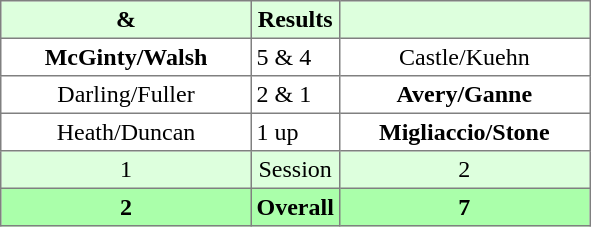<table border="1" cellpadding="3" style="border-collapse:collapse; text-align:center;">
<tr style="background:#ddffdd;">
<th width=160> & </th>
<th>Results</th>
<th width=160></th>
</tr>
<tr>
<td><strong>McGinty/Walsh</strong></td>
<td align=left> 5 & 4</td>
<td>Castle/Kuehn</td>
</tr>
<tr>
<td>Darling/Fuller</td>
<td align=left> 2 & 1</td>
<td><strong>Avery/Ganne</strong></td>
</tr>
<tr>
<td>Heath/Duncan</td>
<td align=left> 1 up</td>
<td><strong>Migliaccio/Stone</strong></td>
</tr>
<tr style="background:#ddffdd;">
<td>1</td>
<td>Session</td>
<td>2</td>
</tr>
<tr style="background:#aaffaa;">
<th>2</th>
<th>Overall</th>
<th>7</th>
</tr>
</table>
